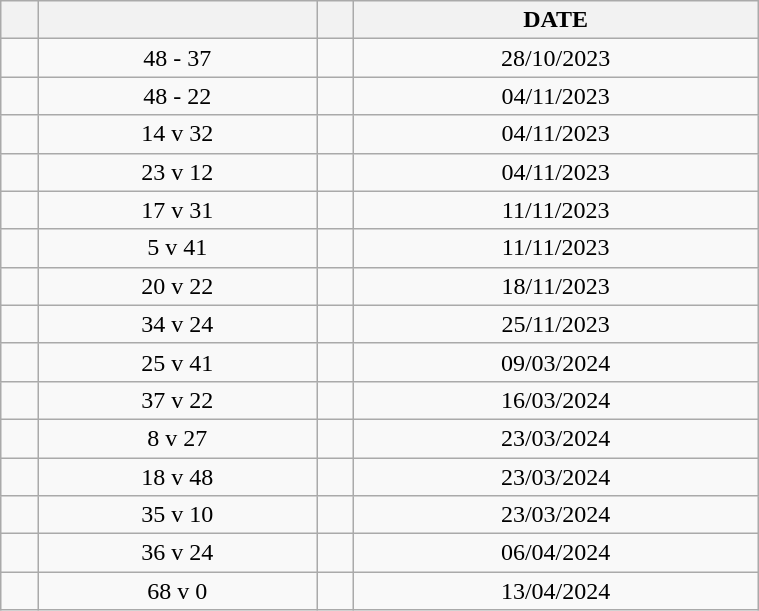<table class="wikitable" width="40%" style="text-align: center;">
<tr>
<th></th>
<th></th>
<th></th>
<th>DATE</th>
</tr>
<tr>
<td></td>
<td>48 - 37</td>
<td></td>
<td>28/10/2023</td>
</tr>
<tr>
<td></td>
<td>48 - 22</td>
<td></td>
<td>04/11/2023</td>
</tr>
<tr>
<td></td>
<td>14 v 32</td>
<td></td>
<td>04/11/2023</td>
</tr>
<tr>
<td></td>
<td>23 v 12</td>
<td></td>
<td>04/11/2023</td>
</tr>
<tr>
<td></td>
<td>17 v 31</td>
<td></td>
<td>11/11/2023</td>
</tr>
<tr>
<td></td>
<td>5 v 41</td>
<td></td>
<td>11/11/2023</td>
</tr>
<tr>
<td></td>
<td>20 v 22</td>
<td></td>
<td>18/11/2023</td>
</tr>
<tr>
<td></td>
<td>34 v 24</td>
<td></td>
<td>25/11/2023</td>
</tr>
<tr>
<td></td>
<td>25 v 41</td>
<td></td>
<td>09/03/2024</td>
</tr>
<tr>
<td></td>
<td>37 v 22</td>
<td></td>
<td>16/03/2024</td>
</tr>
<tr>
<td></td>
<td>8 v 27</td>
<td></td>
<td>23/03/2024</td>
</tr>
<tr>
<td></td>
<td>18 v 48</td>
<td></td>
<td>23/03/2024</td>
</tr>
<tr>
<td></td>
<td>35 v 10</td>
<td></td>
<td>23/03/2024</td>
</tr>
<tr>
<td></td>
<td>36 v 24</td>
<td></td>
<td>06/04/2024</td>
</tr>
<tr>
<td></td>
<td>68 v 0</td>
<td></td>
<td>13/04/2024</td>
</tr>
</table>
